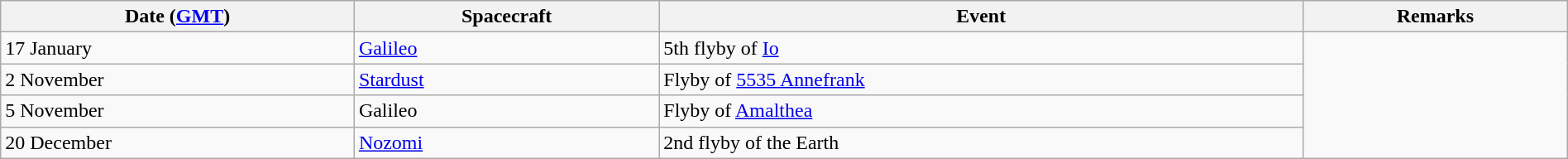<table class="wikitable" border="1" width="100%">
<tr>
<th>Date (<a href='#'>GMT</a>)</th>
<th>Spacecraft</th>
<th>Event</th>
<th>Remarks</th>
</tr>
<tr>
<td>17 January</td>
<td><a href='#'>Galileo</a></td>
<td>5th flyby of <a href='#'>Io</a></td>
</tr>
<tr>
<td>2 November</td>
<td><a href='#'>Stardust</a></td>
<td>Flyby of <a href='#'>5535 Annefrank</a></td>
</tr>
<tr>
<td>5 November</td>
<td>Galileo</td>
<td>Flyby of <a href='#'>Amalthea</a></td>
</tr>
<tr>
<td>20 December</td>
<td><a href='#'>Nozomi</a></td>
<td>2nd flyby of the Earth</td>
</tr>
</table>
